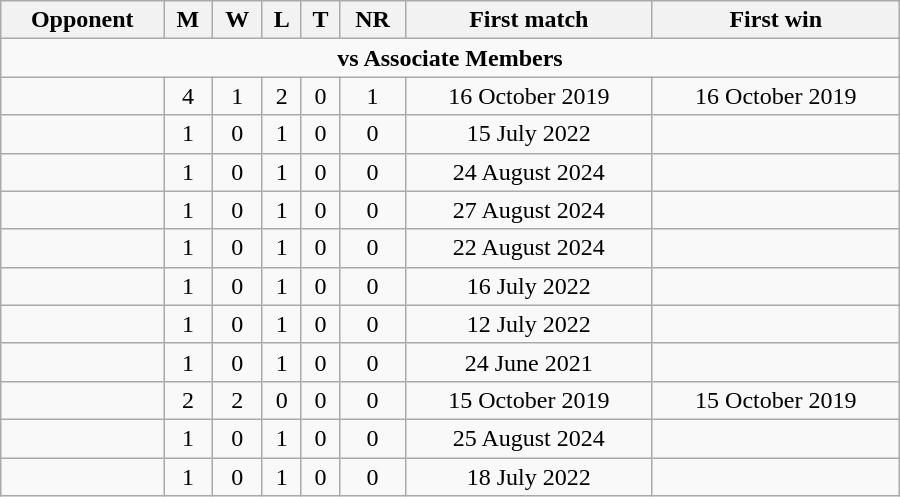<table class="wikitable" style="text-align: center; width: 600px;">
<tr>
<th>Opponent</th>
<th>M</th>
<th>W</th>
<th>L</th>
<th>T</th>
<th>NR</th>
<th>First match</th>
<th>First win</th>
</tr>
<tr>
<td colspan="8" style="text-align:center;"><strong>vs Associate Members</strong></td>
</tr>
<tr>
<td align=left></td>
<td>4</td>
<td>1</td>
<td>2</td>
<td>0</td>
<td>1</td>
<td>16 October 2019</td>
<td>16 October 2019</td>
</tr>
<tr>
<td align=left></td>
<td>1</td>
<td>0</td>
<td>1</td>
<td>0</td>
<td>0</td>
<td>15 July 2022</td>
<td></td>
</tr>
<tr>
<td align=left></td>
<td>1</td>
<td>0</td>
<td>1</td>
<td>0</td>
<td>0</td>
<td>24 August 2024</td>
<td></td>
</tr>
<tr>
<td align=left></td>
<td>1</td>
<td>0</td>
<td>1</td>
<td>0</td>
<td>0</td>
<td>27 August 2024</td>
<td></td>
</tr>
<tr>
<td align=left></td>
<td>1</td>
<td>0</td>
<td>1</td>
<td>0</td>
<td>0</td>
<td>22 August 2024</td>
<td></td>
</tr>
<tr>
<td align=left></td>
<td>1</td>
<td>0</td>
<td>1</td>
<td>0</td>
<td>0</td>
<td>16 July 2022</td>
<td></td>
</tr>
<tr>
<td align=left></td>
<td>1</td>
<td>0</td>
<td>1</td>
<td>0</td>
<td>0</td>
<td>12 July 2022</td>
<td></td>
</tr>
<tr>
<td align=left></td>
<td>1</td>
<td>0</td>
<td>1</td>
<td>0</td>
<td>0</td>
<td>24 June 2021</td>
<td></td>
</tr>
<tr>
<td align=left></td>
<td>2</td>
<td>2</td>
<td>0</td>
<td>0</td>
<td>0</td>
<td>15 October 2019</td>
<td>15 October 2019</td>
</tr>
<tr>
<td align=left></td>
<td>1</td>
<td>0</td>
<td>1</td>
<td>0</td>
<td>0</td>
<td>25 August 2024</td>
<td></td>
</tr>
<tr>
<td align=left></td>
<td>1</td>
<td>0</td>
<td>1</td>
<td>0</td>
<td>0</td>
<td>18 July 2022</td>
<td></td>
</tr>
</table>
